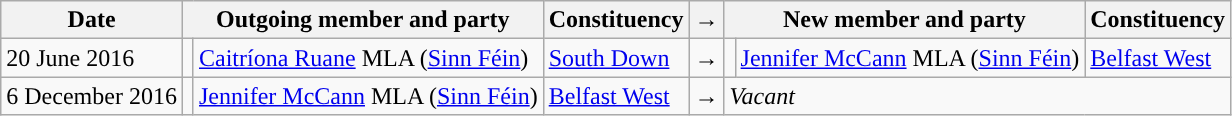<table class="wikitable">
<tr>
<th valign="top">Date</th>
<th colspan="2" valign="top">Outgoing member and party</th>
<th valign="top">Constituency</th>
<th>→</th>
<th colspan="2" valign="top">New member and party</th>
<th valign="top">Constituency</th>
</tr>
<tr>
<td>20 June 2016</td>
<td></td>
<td><a href='#'>Caitríona Ruane</a> MLA (<a href='#'>Sinn Féin</a>)</td>
<td><a href='#'>South Down</a></td>
<td>→</td>
<td></td>
<td><a href='#'>Jennifer McCann</a> MLA (<a href='#'>Sinn Féin</a>)</td>
<td><a href='#'>Belfast West</a></td>
</tr>
<tr>
<td>6 December 2016</td>
<td></td>
<td><a href='#'>Jennifer McCann</a> MLA (<a href='#'>Sinn Féin</a>)</td>
<td><a href='#'>Belfast West</a></td>
<td>→</td>
<td colspan=3><em>Vacant</em></td>
</tr>
</table>
